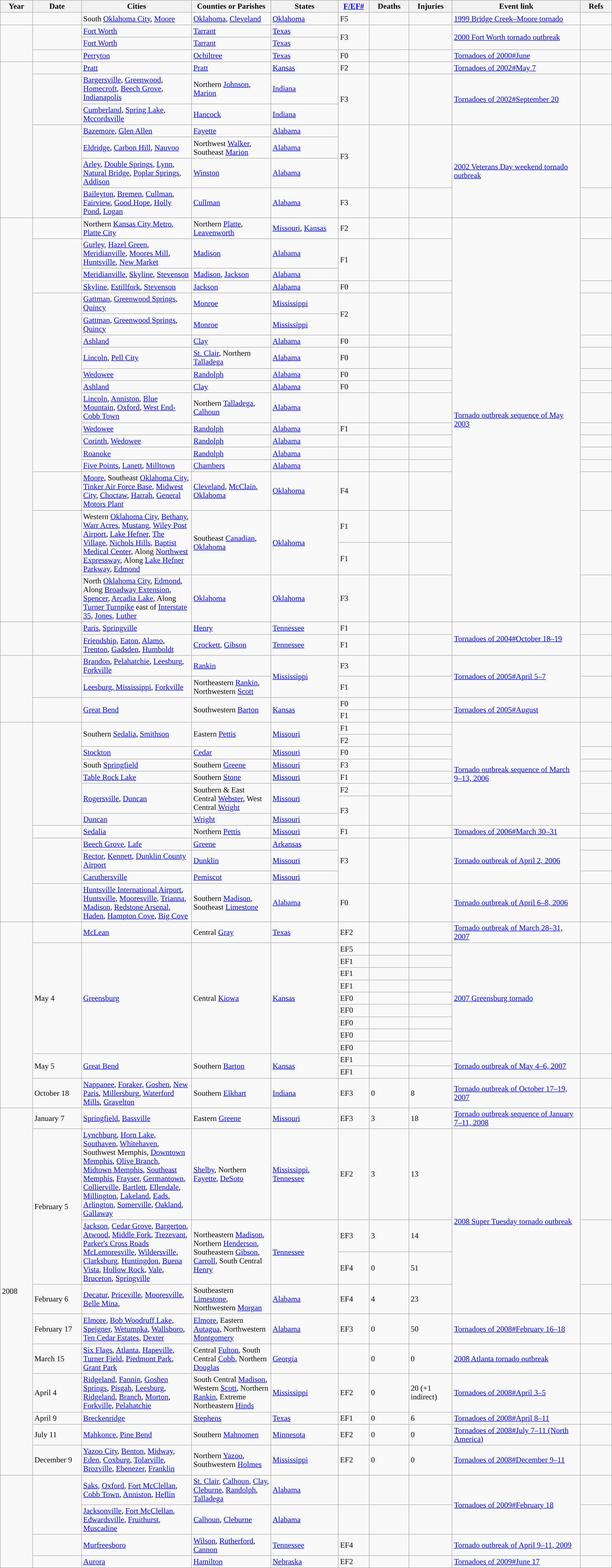<table class="wikitable sortable" style="width:100%;">
<tr>
<th scope="col" width="2%" align="center">Year</th>
<th scope="col" width="2%" align="center">Date</th>
<th scope="col" width="8%" align="center" class="unsortable">Cities</th>
<th scope="col" width="5%" align="center" class="unsortable">Counties or Parishes</th>
<th scope="col" width="4%" align="center">States</th>
<th scope="col" width="1%" align="center"><a href='#'>F/EF#</a></th>
<th scope="col" width="2%" align="center">Deaths</th>
<th scope="col" width="2%" align="center">Injuries</th>
<th scope="col" width="10%" align="center" class="unsortable">Event link</th>
<th scope="col" width="2%" align="center">Refs</th>
</tr>
<tr>
<td></td>
<td></td>
<td>South <a href='#'>Oklahoma City</a>, <a href='#'>Moore</a></td>
<td><a href='#'>Oklahoma</a>, <a href='#'>Cleveland</a></td>
<td><a href='#'>Oklahoma</a></td>
<td>F5</td>
<td></td>
<td></td>
<td><a href='#'>1999 Bridge Creek–Moore tornado</a></td>
<td></td>
</tr>
<tr>
<td rowspan=3></td>
<td rowspan=2></td>
<td><a href='#'>Fort Worth</a></td>
<td><a href='#'>Tarrant</a></td>
<td><a href='#'>Texas</a></td>
<td rowspan=2>F3</td>
<td rowspan=2></td>
<td rowspan=2></td>
<td rowspan=2><a href='#'>2000 Fort Worth tornado outbreak</a></td>
<td rowspan=2></td>
</tr>
<tr>
<td><a href='#'>Fort Worth</a></td>
<td><a href='#'>Tarrant</a></td>
<td><a href='#'>Texas</a></td>
</tr>
<tr>
<td></td>
<td><a href='#'>Perryton</a></td>
<td><a href='#'>Ochiltree</a></td>
<td><a href='#'>Texas</a></td>
<td>F0</td>
<td></td>
<td></td>
<td><a href='#'>Tornadoes of 2000#June</a></td>
<td></td>
</tr>
<tr>
<td rowspan=7></td>
<td></td>
<td><a href='#'>Pratt</a></td>
<td><a href='#'>Pratt</a></td>
<td><a href='#'>Kansas</a></td>
<td>F2</td>
<td></td>
<td></td>
<td><a href='#'>Tornadoes of 2002#May 7</a></td>
<td></td>
</tr>
<tr>
<td rowspan=2></td>
<td><a href='#'>Bargersville</a>, <a href='#'>Greenwood</a>, <a href='#'>Homecroft</a>, <a href='#'>Beech Grove</a>, <a href='#'>Indianapolis</a></td>
<td>Northern <a href='#'>Johnson</a>, <a href='#'>Marion</a></td>
<td><a href='#'>Indiana</a></td>
<td rowspan=2>F3</td>
<td rowspan=2></td>
<td rowspan=2></td>
<td rowspan=2><a href='#'>Tornadoes of 2002#September 20</a></td>
<td rowspan=2></td>
</tr>
<tr>
<td><a href='#'>Cumberland</a>, <a href='#'>Spring Lake</a>, <a href='#'>Mccordsville</a></td>
<td><a href='#'>Hancock</a></td>
<td><a href='#'>Indiana</a></td>
</tr>
<tr>
<td rowspan=4></td>
<td><a href='#'>Bazemore</a>, <a href='#'>Glen Allen</a></td>
<td><a href='#'>Fayette</a></td>
<td><a href='#'>Alabama</a></td>
<td rowspan=3>F3</td>
<td rowspan=3></td>
<td rowspan=3></td>
<td rowspan=4><a href='#'>2002 Veterans Day weekend tornado outbreak</a></td>
<td rowspan=3><br><br></td>
</tr>
<tr>
<td><a href='#'>Eldridge</a>, <a href='#'>Carbon Hill</a>, <a href='#'>Nauvoo</a></td>
<td>Northwest <a href='#'>Walker</a>, Southeast <a href='#'>Marion</a></td>
<td><a href='#'>Alabama</a></td>
</tr>
<tr>
<td><a href='#'>Arley</a>, <a href='#'>Double Springs</a>, <a href='#'>Lynn</a>, <a href='#'>Natural Bridge</a>, <a href='#'>Poplar Springs</a>, <a href='#'>Addison</a></td>
<td><a href='#'>Winston</a></td>
<td><a href='#'>Alabama</a></td>
</tr>
<tr>
<td><a href='#'>Baileyton</a>, <a href='#'>Bremen</a>, <a href='#'>Cullman</a>, <a href='#'>Fairview</a>, <a href='#'>Good Hope</a>, <a href='#'>Holly Pond</a>, <a href='#'>Logan</a></td>
<td><a href='#'>Cullman</a></td>
<td><a href='#'>Alabama</a></td>
<td>F3</td>
<td></td>
<td></td>
<td></td>
</tr>
<tr>
<td rowspan=19></td>
<td></td>
<td>Northern <a href='#'>Kansas City Metro</a>, <a href='#'>Platte City</a></td>
<td>Northern <a href='#'>Platte</a>, <a href='#'>Leavenworth</a></td>
<td><a href='#'>Missouri</a>, <a href='#'>Kansas</a></td>
<td>F2</td>
<td></td>
<td></td>
<td rowspan=19><a href='#'>Tornado outbreak sequence of May 2003</a></td>
<td></td>
</tr>
<tr>
<td rowspan=3></td>
<td><a href='#'>Gurley</a>, <a href='#'>Hazel Green</a>, <a href='#'>Meridianville</a>, <a href='#'>Moores Mill</a>, <a href='#'>Huntsville</a>, <a href='#'>New Market</a></td>
<td><a href='#'>Madison</a></td>
<td><a href='#'>Alabama</a></td>
<td rowspan=2>F1</td>
<td rowspan=2></td>
<td rowspan=2></td>
<td rowspan=2><br></td>
</tr>
<tr>
<td><a href='#'>Meridianville</a>, <a href='#'>Skyline</a>, <a href='#'>Stevenson</a></td>
<td><a href='#'>Madison</a>, <a href='#'>Jackson</a></td>
<td><a href='#'>Alabama</a></td>
</tr>
<tr>
<td><a href='#'>Skyline</a>, <a href='#'>Estillfork</a>, <a href='#'>Stevenson</a></td>
<td><a href='#'>Jackson</a></td>
<td><a href='#'>Alabama</a></td>
<td>F0</td>
<td></td>
<td></td>
<td></td>
</tr>
<tr>
<td rowspan=11></td>
<td><a href='#'>Gattman</a>, <a href='#'>Greenwood Springs</a>, <a href='#'>Quincy</a></td>
<td><a href='#'>Monroe</a></td>
<td><a href='#'>Mississippi</a></td>
<td rowspan=2>F2</td>
<td rowspan=2></td>
<td rowspan=2></td>
<td rowspan=2><br></td>
</tr>
<tr>
<td><a href='#'>Gattman</a>, <a href='#'>Greenwood Springs</a>, <a href='#'>Quincy</a></td>
<td><a href='#'>Monroe</a></td>
<td><a href='#'>Mississippi</a></td>
</tr>
<tr>
<td><a href='#'>Ashland</a></td>
<td><a href='#'>Clay</a></td>
<td><a href='#'>Alabama</a></td>
<td>F0</td>
<td></td>
<td></td>
<td></td>
</tr>
<tr>
<td><a href='#'>Lincoln</a>, <a href='#'>Pell City</a></td>
<td><a href='#'>St. Clair</a>, Northern <a href='#'>Talladega</a></td>
<td><a href='#'>Alabama</a></td>
<td>F0</td>
<td></td>
<td></td>
<td></td>
</tr>
<tr>
<td><a href='#'>Wedowee</a></td>
<td><a href='#'>Randolph</a></td>
<td><a href='#'>Alabama</a></td>
<td>F0</td>
<td></td>
<td></td>
<td></td>
</tr>
<tr>
<td><a href='#'>Ashland</a></td>
<td><a href='#'>Clay</a></td>
<td><a href='#'>Alabama</a></td>
<td>F0</td>
<td></td>
<td></td>
<td></td>
</tr>
<tr>
<td><a href='#'>Lincoln</a>, <a href='#'>Anniston</a>, <a href='#'>Blue Mountain</a>, <a href='#'>Oxford</a>, <a href='#'>West End-Cobb Town</a></td>
<td>Northern <a href='#'>Talladega</a>, <a href='#'>Calhoun</a></td>
<td><a href='#'>Alabama</a></td>
<td></td>
<td></td>
<td></td>
<td></td>
</tr>
<tr>
<td><a href='#'>Wedowee</a></td>
<td><a href='#'>Randolph</a></td>
<td><a href='#'>Alabama</a></td>
<td>F1</td>
<td></td>
<td></td>
<td><br></td>
</tr>
<tr>
<td><a href='#'>Corinth</a>, <a href='#'>Wedowee</a></td>
<td><a href='#'>Randolph</a></td>
<td><a href='#'>Alabama</a></td>
<td></td>
<td></td>
<td></td>
<td></td>
</tr>
<tr>
<td><a href='#'>Roanoke</a></td>
<td><a href='#'>Randolph</a></td>
<td><a href='#'>Alabama</a></td>
<td></td>
<td></td>
<td></td>
<td></td>
</tr>
<tr>
<td><a href='#'>Five Points</a>, <a href='#'>Lanett</a>, <a href='#'>Milltown</a></td>
<td><a href='#'>Chambers</a></td>
<td><a href='#'>Alabama</a></td>
<td></td>
<td></td>
<td></td>
<td></td>
</tr>
<tr>
<td></td>
<td><a href='#'>Moore</a>, Southeast <a href='#'>Oklahoma City</a>, <a href='#'>Tinker Air Force Base</a>, <a href='#'>Midwest City</a>, <a href='#'>Choctaw</a>, <a href='#'>Harrah</a>, <a href='#'>General Motors Plant</a></td>
<td><a href='#'>Cleveland</a>, <a href='#'>McClain</a>, <a href='#'>Oklahoma</a></td>
<td><a href='#'>Oklahoma</a></td>
<td>F4</td>
<td></td>
<td></td>
<td><br><br><br></td>
</tr>
<tr>
<td rowspan=3></td>
<td rowspan=2>Western <a href='#'>Oklahoma City</a>, <a href='#'>Bethany</a>, <a href='#'>Warr Acres</a>, <a href='#'>Mustang</a>, <a href='#'>Wiley Post Airport</a>, <a href='#'>Lake Hefner</a>, <a href='#'>The Village</a>, <a href='#'>Nichols Hills</a>, <a href='#'>Baptist Medical Center</a>, Along <a href='#'>Northwest Expressway</a>, Along <a href='#'>Lake Hefner Parkway</a>, <a href='#'>Edmond</a></td>
<td rowspan=2>Southeast <a href='#'>Canadian</a>, <a href='#'>Oklahoma</a></td>
<td rowspan=2><a href='#'>Oklahoma</a></td>
<td>F1</td>
<td></td>
<td></td>
<td rowspan=2><br><br></td>
</tr>
<tr>
<td>F1</td>
<td></td>
<td></td>
</tr>
<tr>
<td>North <a href='#'>Oklahoma City</a>, <a href='#'>Edmond</a>, Along <a href='#'>Broadway Extension</a>, <a href='#'>Spencer</a>, <a href='#'>Arcadia Lake</a>, Along <a href='#'>Turner Turnpike</a> east of <a href='#'>Interstate 35</a>, <a href='#'>Jones</a>, <a href='#'>Luther</a></td>
<td><a href='#'>Oklahoma</a></td>
<td><a href='#'>Oklahoma</a></td>
<td>F3</td>
<td></td>
<td></td>
<td><br><br><br></td>
</tr>
<tr>
<td rowspan=2></td>
<td rowspan=2></td>
<td><a href='#'>Paris</a>, <a href='#'>Springville</a></td>
<td><a href='#'>Henry</a></td>
<td><a href='#'>Tennessee</a></td>
<td>F1</td>
<td></td>
<td></td>
<td rowspan=2><a href='#'>Tornadoes of 2004#October 18–19</a></td>
<td></td>
</tr>
<tr>
<td><a href='#'>Friendship</a>, <a href='#'>Eaton</a>, <a href='#'>Alamo</a>, <a href='#'>Trenton</a>, <a href='#'>Gadsden</a>, <a href='#'>Humboldt</a></td>
<td><a href='#'>Crockett</a>, <a href='#'>Gibson</a></td>
<td><a href='#'>Tennessee</a></td>
<td>F1</td>
<td></td>
<td></td>
<td></td>
</tr>
<tr>
<td rowspan=4></td>
<td rowspan=2></td>
<td><a href='#'>Brandon</a>, <a href='#'>Pelahatchie</a>, <a href='#'>Leesburg</a>, <a href='#'>Forkville</a></td>
<td><a href='#'>Rankin</a></td>
<td rowspan=2><a href='#'>Mississippi</a></td>
<td>F3</td>
<td></td>
<td></td>
<td rowspan=2><a href='#'>Tornadoes of 2005#April 5–7</a></td>
<td></td>
</tr>
<tr>
<td><a href='#'>Leesburg, Mississippi</a>, <a href='#'>Forkville</a></td>
<td>Northeastern <a href='#'>Rankin</a>, Northwestern <a href='#'>Scott</a></td>
<td>F1</td>
<td></td>
<td></td>
<td></td>
</tr>
<tr>
<td rowspan=2></td>
<td rowspan=2><a href='#'>Great Bend</a></td>
<td rowspan=2>Southwestern <a href='#'>Barton</a></td>
<td rowspan=2><a href='#'>Kansas</a></td>
<td>F0</td>
<td></td>
<td></td>
<td rowspan=2><a href='#'>Tornadoes of 2005#August</a></td>
<td rowspan=2></td>
</tr>
<tr>
<td>F1</td>
<td></td>
<td></td>
</tr>
<tr>
<td rowspan=13></td>
<td rowspan=8></td>
<td rowspan=2>Southern <a href='#'>Sedalia</a>, <a href='#'>Smithson</a></td>
<td rowspan=2>Eastern <a href='#'>Pettis</a></td>
<td rowspan=2><a href='#'>Missouri</a></td>
<td>F1</td>
<td></td>
<td></td>
<td rowspan=8><a href='#'>Tornado outbreak sequence of March 9–13, 2006</a></td>
<td rowspan=2></td>
</tr>
<tr>
<td>F2</td>
<td></td>
<td></td>
</tr>
<tr>
<td><a href='#'>Stockton</a></td>
<td><a href='#'>Cedar</a></td>
<td><a href='#'>Missouri</a></td>
<td>F0</td>
<td></td>
<td></td>
<td></td>
</tr>
<tr>
<td>South <a href='#'>Springfield</a></td>
<td>Southern <a href='#'>Greene</a></td>
<td><a href='#'>Missouri</a></td>
<td>F3</td>
<td></td>
<td></td>
<td></td>
</tr>
<tr>
<td><a href='#'>Table Rock Lake</a></td>
<td>Southern <a href='#'>Stone</a></td>
<td><a href='#'>Missouri</a></td>
<td>F1</td>
<td></td>
<td></td>
<td></td>
</tr>
<tr>
<td rowspan=2><a href='#'>Rogersville</a>, <a href='#'>Duncan</a></td>
<td rowspan=2>Southern & East Central <a href='#'>Webster</a>, West Central <a href='#'>Wright</a></td>
<td rowspan=2><a href='#'>Missouri</a></td>
<td>F2</td>
<td></td>
<td></td>
<td rowspan=2></td>
</tr>
<tr>
<td rowspan=2>F3</td>
<td rowspan=2></td>
<td rowspan=2></td>
</tr>
<tr>
<td><a href='#'>Duncan</a></td>
<td><a href='#'>Wright</a></td>
<td><a href='#'>Missouri</a></td>
<td></td>
</tr>
<tr>
<td></td>
<td><a href='#'>Sedalia</a></td>
<td>Northern <a href='#'>Pettis</a></td>
<td><a href='#'>Missouri</a></td>
<td>F1</td>
<td></td>
<td></td>
<td><a href='#'>Tornadoes of 2006#March 30–31</a></td>
<td></td>
</tr>
<tr>
<td rowspan=3></td>
<td><a href='#'>Beech Grove</a>, <a href='#'>Lafe</a></td>
<td><a href='#'>Greene</a></td>
<td><a href='#'>Arkansas</a></td>
<td rowspan=3>F3</td>
<td rowspan=3></td>
<td rowspan=3></td>
<td rowspan=3><a href='#'>Tornado outbreak of April 2, 2006</a></td>
<td></td>
</tr>
<tr>
<td><a href='#'>Rector</a>, <a href='#'>Kennett</a>, <a href='#'>Dunklin County Airport</a></td>
<td><a href='#'>Dunklin</a></td>
<td><a href='#'>Missouri</a></td>
<td></td>
</tr>
<tr>
<td><a href='#'>Caruthersville</a></td>
<td><a href='#'>Pemiscot</a></td>
<td><a href='#'>Missouri</a></td>
<td></td>
</tr>
<tr>
<td></td>
<td><a href='#'>Huntsville International Airport</a>, <a href='#'>Huntsville</a>, <a href='#'>Mooresville</a>, <a href='#'>Trianna</a>, <a href='#'>Madison</a>, <a href='#'>Redstone Arsenal</a>, <a href='#'>Haden</a>, <a href='#'>Hampton Cove</a>, <a href='#'>Big Cove</a></td>
<td>Southern <a href='#'>Madison</a>, Southeast <a href='#'>Limestone</a></td>
<td><a href='#'>Alabama</a></td>
<td>F0</td>
<td></td>
<td></td>
<td><a href='#'>Tornado outbreak of April 6–8, 2006</a></td>
<td></td>
</tr>
<tr>
<td rowspan=13></td>
<td></td>
<td><a href='#'>McLean</a></td>
<td>Central <a href='#'>Gray</a></td>
<td><a href='#'>Texas</a></td>
<td>EF2</td>
<td></td>
<td></td>
<td><a href='#'>Tornado outbreak of March 28–31, 2007</a></td>
<td></td>
</tr>
<tr>
<td rowspan=9>May 4</td>
<td rowspan=9><a href='#'>Greensburg</a></td>
<td rowspan=9>Central <a href='#'>Kiowa</a></td>
<td rowspan=9><a href='#'>Kansas</a></td>
<td>EF5</td>
<td></td>
<td></td>
<td rowspan="9"><a href='#'>2007 Greensburg tornado</a></td>
<td rowspan=9></td>
</tr>
<tr>
<td>EF1</td>
<td></td>
<td></td>
</tr>
<tr>
<td>EF1</td>
<td></td>
<td></td>
</tr>
<tr>
<td>EF1</td>
<td></td>
<td></td>
</tr>
<tr>
<td>EF0</td>
<td></td>
<td></td>
</tr>
<tr>
<td>EF0</td>
<td></td>
<td></td>
</tr>
<tr>
<td>EF0</td>
<td></td>
<td></td>
</tr>
<tr>
<td>EF0</td>
<td></td>
<td></td>
</tr>
<tr>
<td>EF0</td>
<td></td>
<td></td>
</tr>
<tr>
<td rowspan=2>May 5</td>
<td rowspan=2><a href='#'>Great Bend</a></td>
<td rowspan=2>Southern <a href='#'>Barton</a></td>
<td rowspan=2><a href='#'>Kansas</a></td>
<td>EF1</td>
<td></td>
<td></td>
<td rowspan="2"><a href='#'>Tornado outbreak of May 4–6, 2007</a></td>
<td rowspan="2"></td>
</tr>
<tr>
<td>EF1</td>
<td></td>
<td></td>
</tr>
<tr>
<td>October 18</td>
<td><a href='#'>Nappanee</a>, <a href='#'>Foraker</a>, <a href='#'>Goshen</a>, <a href='#'>New Paris</a>, <a href='#'>Millersburg</a>, <a href='#'>Waterford Mills</a>, <a href='#'>Gravelton</a></td>
<td>Southern <a href='#'>Elkhart</a></td>
<td><a href='#'>Indiana</a></td>
<td>EF3</td>
<td>0</td>
<td>8</td>
<td><a href='#'>Tornado outbreak of October 17–19, 2007</a></td>
<td></td>
</tr>
<tr>
<td rowspan=11>2008</td>
<td>January 7</td>
<td><a href='#'>Springfield</a>, <a href='#'>Bassville</a></td>
<td>Eastern <a href='#'>Greene</a></td>
<td><a href='#'>Missouri</a></td>
<td>EF3</td>
<td>3</td>
<td>18</td>
<td><a href='#'>Tornado outbreak sequence of January 7–11, 2008</a></td>
<td></td>
</tr>
<tr>
<td rowspan=3>February 5</td>
<td><a href='#'>Lynchburg</a>, <a href='#'>Horn Lake</a>, <a href='#'>Southaven</a>, <a href='#'>Whitehaven</a>, Southwest Memphis, <a href='#'>Downtown Memphis</a>, <a href='#'>Olive Branch</a>, <a href='#'>Midtown Memphis</a>, <a href='#'>Southeast Memphis</a>, <a href='#'>Frayser</a>, <a href='#'>Germantown</a>, <a href='#'>Collierville</a>, <a href='#'>Bartlett</a>, <a href='#'>Ellendale</a>, <a href='#'>Millington</a>, <a href='#'>Lakeland</a>, <a href='#'>Eads</a>, <a href='#'>Arlington</a>, <a href='#'>Somerville</a>, <a href='#'>Oakland</a>, <a href='#'>Gallaway</a></td>
<td><a href='#'>Shelby</a>, Northern <a href='#'>Fayette</a>, <a href='#'>DeSoto</a></td>
<td><a href='#'>Mississippi</a>, <a href='#'>Tennessee</a></td>
<td>EF2</td>
<td>3</td>
<td>13</td>
<td rowspan=4><a href='#'>2008 Super Tuesday tornado outbreak</a></td>
<td></td>
</tr>
<tr>
<td rowspan=2><a href='#'>Jackson</a>, <a href='#'>Cedar Grove</a>, <a href='#'>Bargerton</a>, <a href='#'>Atwood</a>, <a href='#'>Middle Fork</a>, <a href='#'>Trezevant</a>, <a href='#'>Parker's Cross Roads</a> <a href='#'>McLemoresville</a>, <a href='#'>Wildersville</a>, <a href='#'>Clarksburg</a>, <a href='#'>Huntingdon</a>, <a href='#'>Buena Vista</a>, <a href='#'>Hollow Rock</a>, <a href='#'>Vale</a>, <a href='#'>Bruceton</a>, <a href='#'>Springville</a></td>
<td rowspan=2>Northeastern <a href='#'>Madison</a>, Northern <a href='#'>Henderson</a>, Southeastern <a href='#'>Gibson</a>, <a href='#'>Carroll</a>, South Central <a href='#'>Henry</a></td>
<td rowspan=2><a href='#'>Tennessee</a></td>
<td>EF3</td>
<td>3</td>
<td>14</td>
<td rowspan=2><br></td>
</tr>
<tr>
<td>EF4</td>
<td>0</td>
<td>51</td>
</tr>
<tr>
<td>February 6</td>
<td><a href='#'>Decatur</a>, <a href='#'>Priceville</a>, <a href='#'>Mooresville</a>, <a href='#'>Belle Mina</a>,</td>
<td>Southeastern <a href='#'>Limestone</a>, Northwestern <a href='#'>Morgan</a></td>
<td><a href='#'>Alabama</a></td>
<td>EF4</td>
<td>4</td>
<td>23</td>
<td></td>
</tr>
<tr>
<td>February 17</td>
<td><a href='#'>Elmore</a>, <a href='#'>Bob Woodruff Lake</a>, <a href='#'>Speigner</a>, <a href='#'>Wetumpka</a>, <a href='#'>Wallsboro</a>, <a href='#'>Ten Cedar Estates</a>, <a href='#'>Dexter</a></td>
<td><a href='#'>Elmore</a>, Eastern <a href='#'>Autagua</a>, Northwestern <a href='#'>Montgomery</a></td>
<td><a href='#'>Alabama</a></td>
<td>EF3</td>
<td>0</td>
<td>50</td>
<td><a href='#'>Tornadoes of 2008#February 16–18</a></td>
<td></td>
</tr>
<tr>
<td>March 15</td>
<td><a href='#'>Six Flags</a>, <a href='#'>Atlanta</a>, <a href='#'>Hapeville</a>, <a href='#'>Turner Field</a>, <a href='#'>Piedmont Park</a>, <a href='#'>Grant Park</a></td>
<td>Central <a href='#'>Fulton</a>, South Central <a href='#'>Cobb</a>, Northern <a href='#'>Douglas</a></td>
<td><a href='#'>Georgia</a></td>
<td></td>
<td>0</td>
<td>0</td>
<td><a href='#'>2008 Atlanta tornado outbreak</a></td>
<td></td>
</tr>
<tr>
<td>April 4</td>
<td><a href='#'>Ridgeland</a>, <a href='#'>Fannin</a>, <a href='#'>Goshen Springs</a>, <a href='#'>Pisgah</a>, <a href='#'>Leesburg</a>, <a href='#'>Ridgeland</a>, <a href='#'>Branch</a>, <a href='#'>Morton</a>, <a href='#'>Forkville</a>, <a href='#'>Pelahatchie</a></td>
<td>South Central <a href='#'>Madison</a>, Western <a href='#'>Scott</a>, Northern <a href='#'>Rankin</a>, Extreme Northeastern <a href='#'>Hinds</a></td>
<td><a href='#'>Mississippi</a></td>
<td>EF2</td>
<td>0</td>
<td>20 (+1 indirect)</td>
<td><a href='#'>Tornadoes of 2008#April 3–5</a></td>
<td></td>
</tr>
<tr>
<td>April 9</td>
<td><a href='#'>Breckenridge</a></td>
<td><a href='#'>Stephens</a></td>
<td><a href='#'>Texas</a></td>
<td>EF1</td>
<td>0</td>
<td>6</td>
<td><a href='#'>Tornadoes of 2008#April 8–11</a></td>
<td></td>
</tr>
<tr>
<td>July 11</td>
<td><a href='#'>Mahkonce</a>, <a href='#'>Pine Bend</a></td>
<td>Southern <a href='#'>Mahnomen</a></td>
<td><a href='#'>Minnesota</a></td>
<td>EF2</td>
<td>0</td>
<td>0</td>
<td><a href='#'>Tornadoes of 2008#July 7–11 (North America)</a></td>
<td></td>
</tr>
<tr>
<td>December 9</td>
<td><a href='#'>Yazoo City</a>, <a href='#'>Benton</a>, <a href='#'>Midway</a>, <a href='#'>Eden</a>, <a href='#'>Coxburg</a>, <a href='#'>Tolarville</a>, <a href='#'>Brozville</a>, <a href='#'>Ebenezer</a>, <a href='#'>Franklin</a></td>
<td>Northern <a href='#'>Yazoo</a>, Southwestern <a href='#'>Holmes</a></td>
<td><a href='#'>Mississippi</a></td>
<td>EF2</td>
<td>0</td>
<td>0</td>
<td><a href='#'>Tornadoes of 2008#December 9–11</a></td>
<td></td>
</tr>
<tr>
<td rowspan=4></td>
<td rowspan=2></td>
<td><a href='#'>Saks</a>, <a href='#'>Oxford</a>, <a href='#'>Fort McClellan</a>, <a href='#'>Cobb Town</a>, <a href='#'>Anniston</a>, <a href='#'>Heflin</a></td>
<td><a href='#'>St. Clair</a>, <a href='#'>Calhoun</a>, <a href='#'>Clay</a>, <a href='#'>Cleburne</a>, <a href='#'>Randolph</a>, <a href='#'>Talladega</a></td>
<td><a href='#'>Alabama</a></td>
<td></td>
<td></td>
<td></td>
<td rowspan=2><a href='#'>Tornadoes of 2009#February 18</a></td>
<td></td>
</tr>
<tr>
<td><a href='#'>Jacksonville</a>, <a href='#'>Fort McClellan</a>, <a href='#'>Edwardsville</a>, <a href='#'>Fruithurst</a>, <a href='#'>Muscadine</a></td>
<td><a href='#'>Calhoun</a>, <a href='#'>Cleburne</a></td>
<td><a href='#'>Alabama</a></td>
<td></td>
<td></td>
<td></td>
<td></td>
</tr>
<tr>
<td></td>
<td><a href='#'>Murfreesboro</a></td>
<td><a href='#'>Wilson</a>, <a href='#'>Rutherford</a>, <a href='#'>Cannon</a></td>
<td><a href='#'>Tennessee</a></td>
<td>EF4</td>
<td></td>
<td></td>
<td><a href='#'>Tornado outbreak of April 9–11, 2009</a></td>
<td></td>
</tr>
<tr>
<td></td>
<td><a href='#'>Aurora</a></td>
<td><a href='#'>Hamilton</a></td>
<td><a href='#'>Nebraska</a></td>
<td>EF2</td>
<td></td>
<td></td>
<td><a href='#'>Tornadoes of 2009#June 17</a></td>
<td></td>
</tr>
</table>
